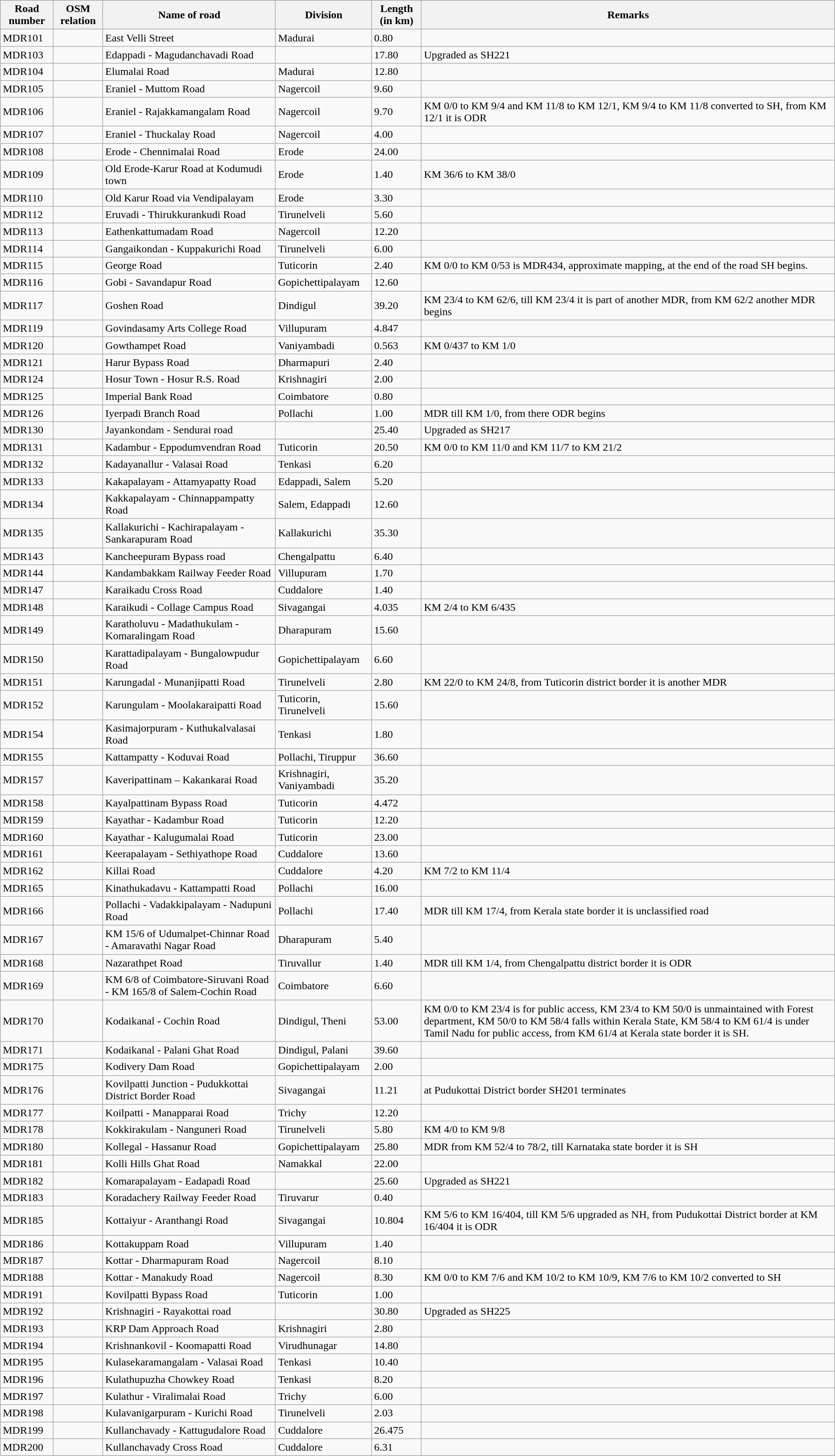<table class="wikitable">
<tr>
<th>Road number</th>
<th>OSM relation</th>
<th>Name of road</th>
<th>Division</th>
<th>Length (in km)</th>
<th>Remarks</th>
</tr>
<tr>
<td>MDR101</td>
<td></td>
<td>East Velli Street</td>
<td>Madurai</td>
<td>0.80</td>
<td></td>
</tr>
<tr>
<td>MDR103</td>
<td></td>
<td>Edappadi - Magudanchavadi Road</td>
<td></td>
<td>17.80</td>
<td>Upgraded as SH221</td>
</tr>
<tr>
<td>MDR104</td>
<td></td>
<td>Elumalai Road</td>
<td>Madurai</td>
<td>12.80</td>
<td></td>
</tr>
<tr>
<td>MDR105</td>
<td></td>
<td>Eraniel - Muttom Road</td>
<td>Nagercoil</td>
<td>9.60</td>
<td></td>
</tr>
<tr>
<td>MDR106</td>
<td></td>
<td>Eraniel - Rajakkamangalam Road</td>
<td>Nagercoil</td>
<td>9.70</td>
<td>KM 0/0 to KM 9/4 and KM 11/8 to KM 12/1, KM 9/4 to KM 11/8 converted to SH, from KM 12/1 it is ODR</td>
</tr>
<tr>
<td>MDR107</td>
<td></td>
<td>Eraniel - Thuckalay Road</td>
<td>Nagercoil</td>
<td>4.00</td>
<td></td>
</tr>
<tr>
<td>MDR108</td>
<td></td>
<td>Erode - Chennimalai Road</td>
<td>Erode</td>
<td>24.00</td>
<td></td>
</tr>
<tr>
<td>MDR109</td>
<td></td>
<td>Old Erode-Karur Road at Kodumudi town</td>
<td>Erode</td>
<td>1.40</td>
<td>KM 36/6 to KM 38/0</td>
</tr>
<tr>
<td>MDR110</td>
<td></td>
<td>Old Karur Road via Vendipalayam</td>
<td>Erode</td>
<td>3.30</td>
<td></td>
</tr>
<tr>
<td>MDR112</td>
<td></td>
<td>Eruvadi - Thirukkurankudi Road</td>
<td>Tirunelveli</td>
<td>5.60</td>
<td></td>
</tr>
<tr>
<td>MDR113</td>
<td></td>
<td>Eathenkattumadam Road</td>
<td>Nagercoil</td>
<td>12.20</td>
<td></td>
</tr>
<tr>
<td>MDR114</td>
<td></td>
<td>Gangaikondan - Kuppakurichi Road</td>
<td>Tirunelveli</td>
<td>6.00</td>
<td></td>
</tr>
<tr>
<td>MDR115</td>
<td></td>
<td>George Road</td>
<td>Tuticorin</td>
<td>2.40</td>
<td>KM 0/0 to KM 0/53 is MDR434, approximate mapping, at the end of the road SH begins.</td>
</tr>
<tr>
<td>MDR116</td>
<td></td>
<td>Gobi - Savandapur Road</td>
<td>Gopichettipalayam</td>
<td>12.60</td>
<td></td>
</tr>
<tr>
<td>MDR117</td>
<td></td>
<td>Goshen Road</td>
<td>Dindigul</td>
<td>39.20</td>
<td>KM 23/4 to KM 62/6, till KM 23/4 it is part of another MDR, from KM 62/2 another MDR begins</td>
</tr>
<tr>
<td>MDR119</td>
<td></td>
<td>Govindasamy Arts College Road</td>
<td>Villupuram</td>
<td>4.847</td>
<td></td>
</tr>
<tr>
<td>MDR120</td>
<td></td>
<td>Gowthampet Road</td>
<td>Vaniyambadi</td>
<td>0.563</td>
<td>KM 0/437 to KM 1/0</td>
</tr>
<tr>
<td>MDR121</td>
<td></td>
<td>Harur Bypass Road</td>
<td>Dharmapuri</td>
<td>2.40</td>
<td></td>
</tr>
<tr>
<td>MDR124</td>
<td></td>
<td>Hosur Town - Hosur R.S. Road</td>
<td>Krishnagiri</td>
<td>2.00</td>
<td></td>
</tr>
<tr>
<td>MDR125</td>
<td></td>
<td>Imperial Bank Road</td>
<td>Coimbatore</td>
<td>0.80</td>
<td></td>
</tr>
<tr>
<td>MDR126</td>
<td></td>
<td>Iyerpadi Branch Road</td>
<td>Pollachi</td>
<td>1.00</td>
<td>MDR till KM 1/0, from there ODR begins</td>
</tr>
<tr>
<td>MDR130</td>
<td></td>
<td>Jayankondam - Sendurai road</td>
<td></td>
<td>25.40</td>
<td>Upgraded as SH217</td>
</tr>
<tr>
<td>MDR131</td>
<td></td>
<td>Kadambur - Eppodumvendran Road</td>
<td>Tuticorin</td>
<td>20.50</td>
<td>KM 0/0 to KM 11/0 and KM 11/7 to KM 21/2</td>
</tr>
<tr>
<td>MDR132</td>
<td></td>
<td>Kadayanallur - Valasai Road</td>
<td>Tenkasi</td>
<td>6.20</td>
<td></td>
</tr>
<tr>
<td>MDR133</td>
<td></td>
<td>Kakapalayam - Attamyapatty Road</td>
<td>Edappadi, Salem</td>
<td>5.20</td>
<td></td>
</tr>
<tr>
<td>MDR134</td>
<td></td>
<td>Kakkapalayam - Chinnappampatty Road</td>
<td>Salem, Edappadi</td>
<td>12.60</td>
<td></td>
</tr>
<tr>
<td>MDR135</td>
<td></td>
<td>Kallakurichi - Kachirapalayam - Sankarapuram Road</td>
<td>Kallakurichi</td>
<td>35.30</td>
<td></td>
</tr>
<tr>
<td>MDR143</td>
<td></td>
<td>Kancheepuram Bypass road</td>
<td>Chengalpattu</td>
<td>6.40</td>
<td></td>
</tr>
<tr>
<td>MDR144</td>
<td></td>
<td>Kandambakkam Railway Feeder Road</td>
<td>Villupuram</td>
<td>1.70</td>
<td></td>
</tr>
<tr>
<td>MDR147</td>
<td></td>
<td>Karaikadu Cross Road</td>
<td>Cuddalore</td>
<td>1.40</td>
<td></td>
</tr>
<tr>
<td>MDR148</td>
<td></td>
<td>Karaikudi - Collage Campus Road</td>
<td>Sivagangai</td>
<td>4.035</td>
<td>KM 2/4 to KM 6/435</td>
</tr>
<tr>
<td>MDR149</td>
<td></td>
<td>Karatholuvu - Madathukulam - Komaralingam Road</td>
<td>Dharapuram</td>
<td>15.60</td>
<td></td>
</tr>
<tr>
<td>MDR150</td>
<td></td>
<td>Karattadipalayam - Bungalowpudur Road</td>
<td>Gopichettipalayam</td>
<td>6.60</td>
<td></td>
</tr>
<tr>
<td>MDR151</td>
<td></td>
<td>Karungadal - Munanjipatti Road</td>
<td>Tirunelveli</td>
<td>2.80</td>
<td>KM 22/0 to KM 24/8, from Tuticorin district border it is another MDR</td>
</tr>
<tr>
<td>MDR152</td>
<td></td>
<td>Karungulam - Moolakaraipatti Road</td>
<td>Tuticorin, Tirunelveli</td>
<td>15.60</td>
<td></td>
</tr>
<tr>
<td>MDR154</td>
<td></td>
<td>Kasimajorpuram - Kuthukalvalasai Road</td>
<td>Tenkasi</td>
<td>1.80</td>
<td></td>
</tr>
<tr>
<td>MDR155</td>
<td></td>
<td>Kattampatty - Koduvai Road</td>
<td>Pollachi, Tiruppur</td>
<td>36.60</td>
<td></td>
</tr>
<tr>
<td>MDR157</td>
<td></td>
<td>Kaveripattinam – Kakankarai Road</td>
<td>Krishnagiri, Vaniyambadi</td>
<td>35.20</td>
<td></td>
</tr>
<tr>
<td>MDR158</td>
<td></td>
<td>Kayalpattinam Bypass Road</td>
<td>Tuticorin</td>
<td>4.472</td>
<td></td>
</tr>
<tr>
<td>MDR159</td>
<td></td>
<td>Kayathar - Kadambur Road</td>
<td>Tuticorin</td>
<td>12.20</td>
<td></td>
</tr>
<tr>
<td>MDR160</td>
<td></td>
<td>Kayathar - Kalugumalai Road</td>
<td>Tuticorin</td>
<td>23.00</td>
<td></td>
</tr>
<tr>
<td>MDR161</td>
<td></td>
<td>Keerapalayam - Sethiyathope Road</td>
<td>Cuddalore</td>
<td>13.60</td>
<td></td>
</tr>
<tr>
<td>MDR162</td>
<td></td>
<td>Killai Road</td>
<td>Cuddalore</td>
<td>4.20</td>
<td>KM 7/2 to KM 11/4</td>
</tr>
<tr>
<td>MDR165</td>
<td></td>
<td>Kinathukadavu - Kattampatti Road</td>
<td>Pollachi</td>
<td>16.00</td>
<td></td>
</tr>
<tr>
<td>MDR166</td>
<td></td>
<td>Pollachi - Vadakkipalayam - Nadupuni Road</td>
<td>Pollachi</td>
<td>17.40</td>
<td>MDR till KM 17/4, from Kerala state border it is unclassified road</td>
</tr>
<tr>
<td>MDR167</td>
<td></td>
<td>KM 15/6 of Udumalpet-Chinnar Road - Amaravathi Nagar Road</td>
<td>Dharapuram</td>
<td>5.40</td>
<td></td>
</tr>
<tr>
<td>MDR168</td>
<td></td>
<td>Nazarathpet Road</td>
<td>Tiruvallur</td>
<td>1.40</td>
<td>MDR till KM 1/4, from Chengalpattu district border it is ODR</td>
</tr>
<tr>
<td>MDR169</td>
<td></td>
<td>KM 6/8 of Coimbatore-Siruvani Road - KM 165/8 of Salem-Cochin Road</td>
<td>Coimbatore</td>
<td>6.60</td>
<td></td>
</tr>
<tr>
<td>MDR170</td>
<td></td>
<td>Kodaikanal - Cochin Road</td>
<td>Dindigul, Theni</td>
<td>53.00</td>
<td>KM 0/0 to KM 23/4 is for public access, KM 23/4 to KM 50/0 is unmaintained with Forest department, KM 50/0 to KM 58/4 falls within Kerala State, KM 58/4 to KM 61/4 is under Tamil Nadu for public access, from KM 61/4 at Kerala state border it is SH.</td>
</tr>
<tr>
<td>MDR171</td>
<td></td>
<td>Kodaikanal - Palani Ghat Road</td>
<td>Dindigul, Palani</td>
<td>39.60</td>
<td></td>
</tr>
<tr>
<td>MDR175</td>
<td></td>
<td>Kodivery Dam Road</td>
<td>Gopichettipalayam</td>
<td>2.00</td>
<td></td>
</tr>
<tr>
<td>MDR176</td>
<td></td>
<td>Kovilpatti Junction - Pudukkottai District Border Road</td>
<td>Sivagangai</td>
<td>11.21</td>
<td>at Pudukottai District border SH201 terminates</td>
</tr>
<tr>
<td>MDR177</td>
<td></td>
<td>Koilpatti - Manapparai Road</td>
<td>Trichy</td>
<td>12.20</td>
<td></td>
</tr>
<tr>
<td>MDR178</td>
<td></td>
<td>Kokkirakulam - Nanguneri Road</td>
<td>Tirunelveli</td>
<td>5.80</td>
<td>KM 4/0 to KM 9/8</td>
</tr>
<tr>
<td>MDR180</td>
<td></td>
<td>Kollegal - Hassanur Road</td>
<td>Gopichettipalayam</td>
<td>25.80</td>
<td>MDR from KM 52/4 to 78/2, till Karnataka state border it is SH</td>
</tr>
<tr>
<td>MDR181</td>
<td></td>
<td>Kolli Hills Ghat Road</td>
<td>Namakkal</td>
<td>22.00</td>
<td></td>
</tr>
<tr>
<td>MDR182</td>
<td></td>
<td>Komarapalayam - Eadapadi Road</td>
<td></td>
<td>25.60</td>
<td>Upgraded as SH221</td>
</tr>
<tr>
<td>MDR183</td>
<td></td>
<td>Koradachery Railway Feeder Road</td>
<td>Tiruvarur</td>
<td>0.40</td>
<td></td>
</tr>
<tr>
<td>MDR185</td>
<td></td>
<td>Kottaiyur - Aranthangi Road</td>
<td>Sivagangai</td>
<td>10.804</td>
<td>KM 5/6 to KM 16/404, till KM 5/6 upgraded as NH, from Pudukottai District border at KM 16/404 it is ODR</td>
</tr>
<tr>
<td>MDR186</td>
<td></td>
<td>Kottakuppam Road</td>
<td>Villupuram</td>
<td>1.40</td>
<td></td>
</tr>
<tr>
<td>MDR187</td>
<td></td>
<td>Kottar - Dharmapuram Road</td>
<td>Nagercoil</td>
<td>8.10</td>
<td></td>
</tr>
<tr>
<td>MDR188</td>
<td></td>
<td>Kottar - Manakudy Road</td>
<td>Nagercoil</td>
<td>8.30</td>
<td>KM 0/0 to KM 7/6 and KM 10/2 to KM 10/9, KM 7/6 to KM 10/2 converted to SH</td>
</tr>
<tr>
<td>MDR191</td>
<td></td>
<td>Kovilpatti Bypass Road</td>
<td>Tuticorin</td>
<td>1.00</td>
<td></td>
</tr>
<tr>
<td>MDR192</td>
<td></td>
<td>Krishnagiri - Rayakottai road</td>
<td></td>
<td>30.80</td>
<td>Upgraded as SH225</td>
</tr>
<tr>
<td>MDR193</td>
<td></td>
<td>KRP Dam Approach Road</td>
<td>Krishnagiri</td>
<td>2.80</td>
<td></td>
</tr>
<tr>
<td>MDR194</td>
<td></td>
<td>Krishnankovil - Koomapatti Road</td>
<td>Virudhunagar</td>
<td>14.80</td>
<td></td>
</tr>
<tr>
<td>MDR195</td>
<td></td>
<td>Kulasekaramangalam - Valasai Road</td>
<td>Tenkasi</td>
<td>10.40</td>
<td></td>
</tr>
<tr>
<td>MDR196</td>
<td></td>
<td>Kulathupuzha Chowkey Road</td>
<td>Tenkasi</td>
<td>8.20</td>
<td></td>
</tr>
<tr>
<td>MDR197</td>
<td></td>
<td>Kulathur - Viralimalai Road</td>
<td>Trichy</td>
<td>6.00</td>
<td></td>
</tr>
<tr>
<td>MDR198</td>
<td></td>
<td>Kulavanigarpuram - Kurichi Road</td>
<td>Tirunelveli</td>
<td>2.03</td>
<td></td>
</tr>
<tr>
<td>MDR199</td>
<td></td>
<td>Kullanchavady - Kattugudalore Road</td>
<td>Cuddalore</td>
<td>26.475</td>
<td></td>
</tr>
<tr>
<td>MDR200</td>
<td></td>
<td>Kullanchavady Cross Road</td>
<td>Cuddalore</td>
<td>6.31</td>
<td></td>
</tr>
</table>
